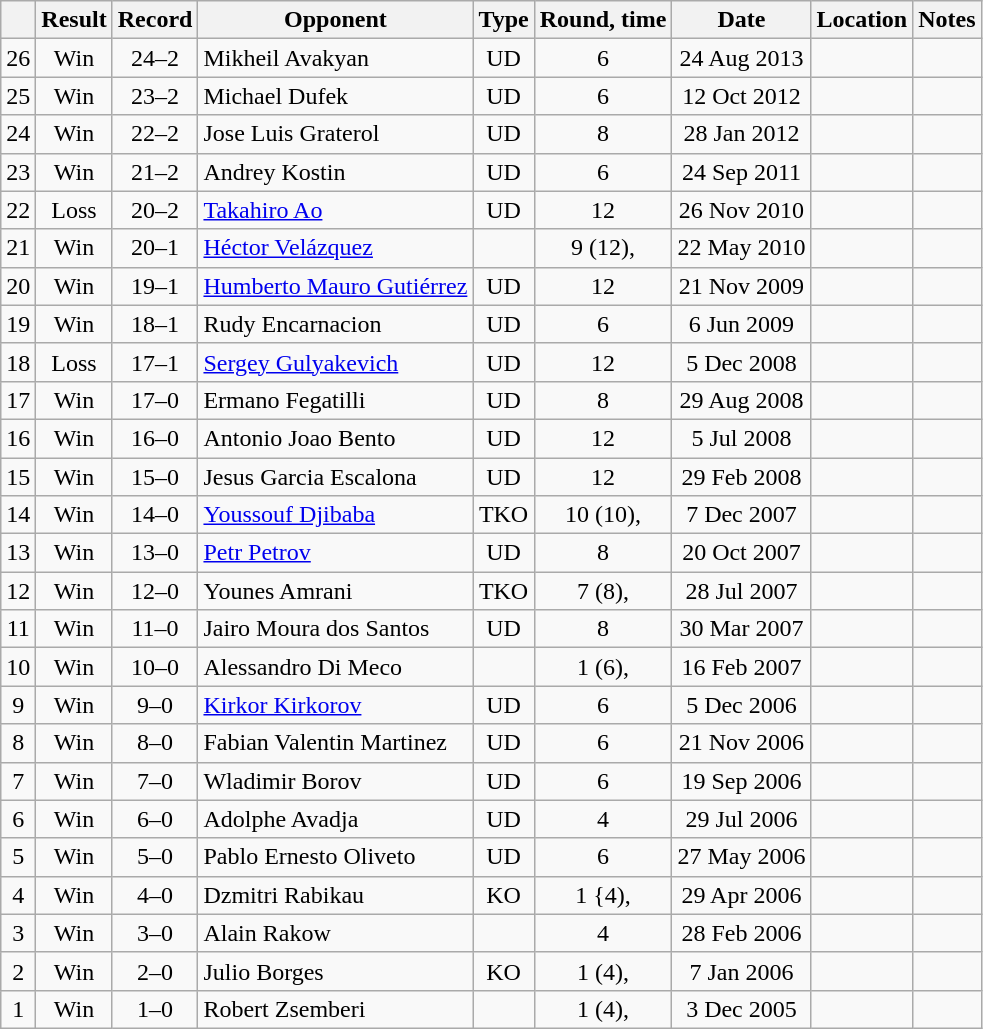<table class="wikitable" style="text-align:center">
<tr>
<th></th>
<th>Result</th>
<th>Record</th>
<th>Opponent</th>
<th>Type</th>
<th>Round, time</th>
<th>Date</th>
<th>Location</th>
<th>Notes</th>
</tr>
<tr>
<td>26</td>
<td>Win</td>
<td>24–2</td>
<td style="text-align:left;">Mikheil Avakyan</td>
<td>UD</td>
<td>6</td>
<td>24 Aug 2013</td>
<td style="text-align:left;"></td>
<td></td>
</tr>
<tr>
<td>25</td>
<td>Win</td>
<td>23–2</td>
<td style="text-align:left;">Michael Dufek</td>
<td>UD</td>
<td>6</td>
<td>12 Oct 2012</td>
<td style="text-align:left;"></td>
<td></td>
</tr>
<tr>
<td>24</td>
<td>Win</td>
<td>22–2</td>
<td style="text-align:left;">Jose Luis Graterol</td>
<td>UD</td>
<td>8</td>
<td>28 Jan 2012</td>
<td style="text-align:left;"></td>
<td></td>
</tr>
<tr>
<td>23</td>
<td>Win</td>
<td>21–2</td>
<td style="text-align:left;">Andrey Kostin</td>
<td>UD</td>
<td>6</td>
<td>24 Sep 2011</td>
<td style="text-align:left;"></td>
<td></td>
</tr>
<tr>
<td>22</td>
<td>Loss</td>
<td>20–2</td>
<td style="text-align:left;"><a href='#'>Takahiro Ao</a></td>
<td>UD</td>
<td>12</td>
<td>26 Nov 2010</td>
<td style="text-align:left;"></td>
<td style="text-align:left;"></td>
</tr>
<tr>
<td>21</td>
<td>Win</td>
<td>20–1</td>
<td style="text-align:left;"><a href='#'>Héctor Velázquez</a></td>
<td></td>
<td>9 (12), </td>
<td>22 May 2010</td>
<td style="text-align:left;"></td>
<td style="text-align:left;"></td>
</tr>
<tr>
<td>20</td>
<td>Win</td>
<td>19–1</td>
<td style="text-align:left;"><a href='#'>Humberto Mauro Gutiérrez</a></td>
<td>UD</td>
<td>12</td>
<td>21 Nov 2009</td>
<td style="text-align:left;"></td>
<td style="text-align:left;"></td>
</tr>
<tr>
<td>19</td>
<td>Win</td>
<td>18–1</td>
<td style="text-align:left;">Rudy Encarnacion</td>
<td>UD</td>
<td>6</td>
<td>6 Jun 2009</td>
<td style="text-align:left;"></td>
<td></td>
</tr>
<tr>
<td>18</td>
<td>Loss</td>
<td>17–1</td>
<td style="text-align:left;"><a href='#'>Sergey Gulyakevich</a></td>
<td>UD</td>
<td>12</td>
<td>5 Dec 2008</td>
<td style="text-align:left;"></td>
<td style="text-align:left;"></td>
</tr>
<tr>
<td>17</td>
<td>Win</td>
<td>17–0</td>
<td style="text-align:left;">Ermano Fegatilli</td>
<td>UD</td>
<td>8</td>
<td>29 Aug 2008</td>
<td style="text-align:left;"></td>
<td></td>
</tr>
<tr>
<td>16</td>
<td>Win</td>
<td>16–0</td>
<td style="text-align:left;">Antonio Joao Bento</td>
<td>UD</td>
<td>12</td>
<td>5 Jul 2008</td>
<td style="text-align:left;"></td>
<td style="text-align:left;"></td>
</tr>
<tr>
<td>15</td>
<td>Win</td>
<td>15–0</td>
<td style="text-align:left;">Jesus Garcia Escalona</td>
<td>UD</td>
<td>12</td>
<td>29 Feb 2008</td>
<td style="text-align:left;"></td>
<td style="text-align:left;"></td>
</tr>
<tr>
<td>14</td>
<td>Win</td>
<td>14–0</td>
<td style="text-align:left;"><a href='#'>Youssouf Djibaba</a></td>
<td>TKO</td>
<td>10 (10), </td>
<td>7 Dec 2007</td>
<td style="text-align:left;"></td>
<td></td>
</tr>
<tr>
<td>13</td>
<td>Win</td>
<td>13–0</td>
<td style="text-align:left;"><a href='#'>Petr Petrov</a></td>
<td>UD</td>
<td>8</td>
<td>20 Oct 2007</td>
<td style="text-align:left;"></td>
<td></td>
</tr>
<tr>
<td>12</td>
<td>Win</td>
<td>12–0</td>
<td style="text-align:left;">Younes Amrani</td>
<td>TKO</td>
<td>7 (8), </td>
<td>28 Jul 2007</td>
<td style="text-align:left;"></td>
<td></td>
</tr>
<tr>
<td>11</td>
<td>Win</td>
<td>11–0</td>
<td style="text-align:left;">Jairo Moura dos Santos</td>
<td>UD</td>
<td>8</td>
<td>30 Mar 2007</td>
<td style="text-align:left;"></td>
<td></td>
</tr>
<tr>
<td>10</td>
<td>Win</td>
<td>10–0</td>
<td style="text-align:left;">Alessandro Di Meco</td>
<td></td>
<td>1 (6), </td>
<td>16 Feb 2007</td>
<td style="text-align:left;"></td>
<td></td>
</tr>
<tr>
<td>9</td>
<td>Win</td>
<td>9–0</td>
<td style="text-align:left;"><a href='#'>Kirkor Kirkorov</a></td>
<td>UD</td>
<td>6</td>
<td>5 Dec 2006</td>
<td style="text-align:left;"></td>
<td></td>
</tr>
<tr>
<td>8</td>
<td>Win</td>
<td>8–0</td>
<td style="text-align:left;">Fabian Valentin Martinez</td>
<td>UD</td>
<td>6</td>
<td>21 Nov 2006</td>
<td style="text-align:left;"></td>
<td></td>
</tr>
<tr>
<td>7</td>
<td>Win</td>
<td>7–0</td>
<td style="text-align:left;">Wladimir Borov</td>
<td>UD</td>
<td>6</td>
<td>19 Sep 2006</td>
<td style="text-align:left;"></td>
<td></td>
</tr>
<tr>
<td>6</td>
<td>Win</td>
<td>6–0</td>
<td style="text-align:left;">Adolphe Avadja</td>
<td>UD</td>
<td>4</td>
<td>29 Jul 2006</td>
<td style="text-align:left;"></td>
<td></td>
</tr>
<tr>
<td>5</td>
<td>Win</td>
<td>5–0</td>
<td style="text-align:left;">Pablo Ernesto Oliveto</td>
<td>UD</td>
<td>6</td>
<td>27 May 2006</td>
<td style="text-align:left;"></td>
<td></td>
</tr>
<tr>
<td>4</td>
<td>Win</td>
<td>4–0</td>
<td style="text-align:left;">Dzmitri Rabikau</td>
<td>KO</td>
<td>1 {4), </td>
<td>29 Apr 2006</td>
<td style="text-align:left;"></td>
<td></td>
</tr>
<tr>
<td>3</td>
<td>Win</td>
<td>3–0</td>
<td style="text-align:left;">Alain Rakow</td>
<td></td>
<td>4</td>
<td>28 Feb 2006</td>
<td style="text-align:left;"></td>
<td></td>
</tr>
<tr>
<td>2</td>
<td>Win</td>
<td>2–0</td>
<td style="text-align:left;">Julio Borges</td>
<td>KO</td>
<td>1 (4), </td>
<td>7 Jan 2006</td>
<td style="text-align:left;"></td>
<td></td>
</tr>
<tr>
<td>1</td>
<td>Win</td>
<td>1–0</td>
<td style="text-align:left;">Robert Zsemberi</td>
<td></td>
<td>1 (4), </td>
<td>3 Dec 2005</td>
<td style="text-align:left;"></td>
<td></td>
</tr>
</table>
